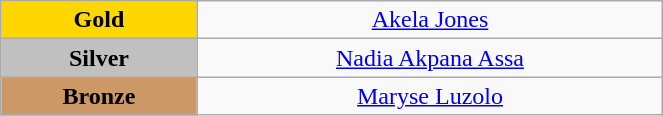<table class="wikitable" style="text-align:center; " width="35%">
<tr>
<td bgcolor="gold"><strong>Gold</strong></td>
<td><a href='#'>Akela Jones</a><br>  <small><em></em></small></td>
</tr>
<tr>
<td bgcolor="silver"><strong>Silver</strong></td>
<td><a href='#'>Nadia Akpana Assa</a><br>  <small><em></em></small></td>
</tr>
<tr>
<td bgcolor="CC9966"><strong>Bronze</strong></td>
<td><a href='#'>Maryse Luzolo</a><br>  <small><em></em></small></td>
</tr>
</table>
